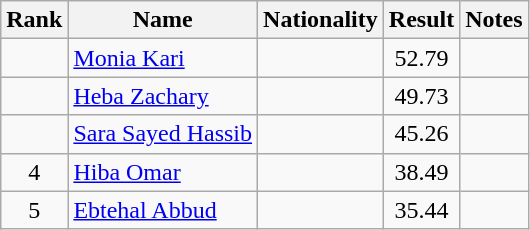<table class="wikitable sortable" style="text-align:center">
<tr>
<th>Rank</th>
<th>Name</th>
<th>Nationality</th>
<th>Result</th>
<th>Notes</th>
</tr>
<tr>
<td></td>
<td align=left><a href='#'>Monia Kari</a></td>
<td align=left></td>
<td>52.79</td>
<td></td>
</tr>
<tr>
<td></td>
<td align=left><a href='#'>Heba Zachary</a></td>
<td align=left></td>
<td>49.73</td>
<td></td>
</tr>
<tr>
<td></td>
<td align=left><a href='#'>Sara Sayed Hassib</a></td>
<td align=left></td>
<td>45.26</td>
<td></td>
</tr>
<tr>
<td>4</td>
<td align=left><a href='#'>Hiba Omar</a></td>
<td align=left></td>
<td>38.49</td>
<td></td>
</tr>
<tr>
<td>5</td>
<td align=left><a href='#'>Ebtehal Abbud</a></td>
<td align=left></td>
<td>35.44</td>
<td></td>
</tr>
</table>
